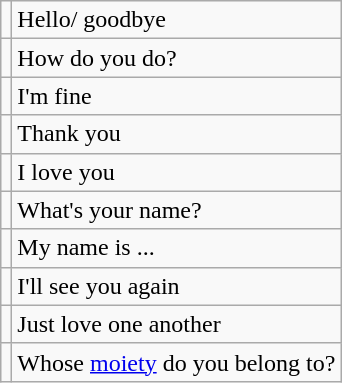<table class="wikitable">
<tr>
<td></td>
<td>Hello/ goodbye</td>
</tr>
<tr>
<td></td>
<td>How do you do?</td>
</tr>
<tr>
<td></td>
<td>I'm fine</td>
</tr>
<tr>
<td></td>
<td>Thank you</td>
</tr>
<tr>
<td></td>
<td>I love you</td>
</tr>
<tr>
<td></td>
<td>What's your name?</td>
</tr>
<tr>
<td></td>
<td>My name is ...</td>
</tr>
<tr>
<td></td>
<td>I'll see you again</td>
</tr>
<tr>
<td></td>
<td>Just love one another</td>
</tr>
<tr>
<td></td>
<td>Whose <a href='#'>moiety</a> do you belong to?</td>
</tr>
</table>
